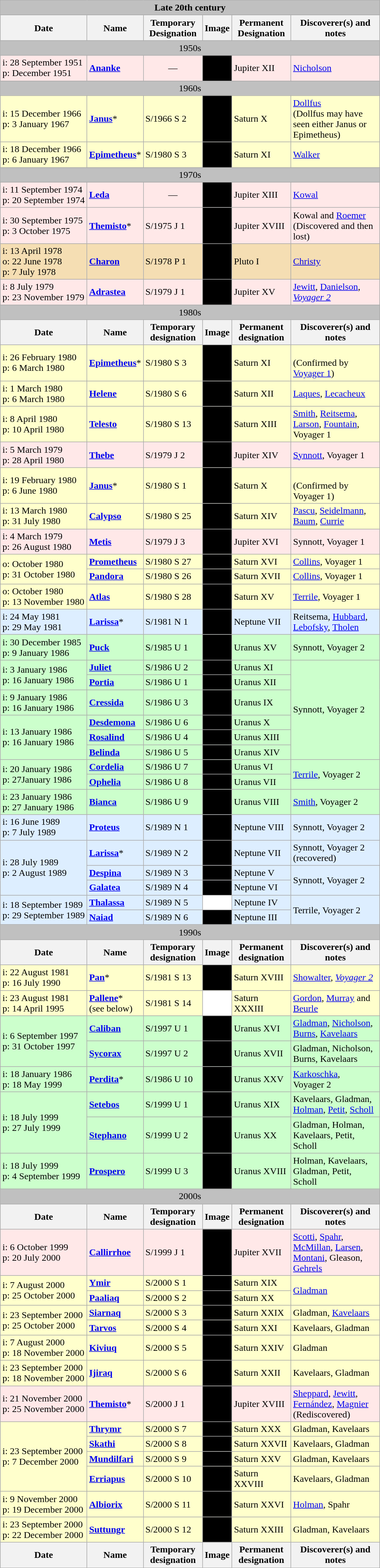<table class="wikitable" width="650">
<tr>
<th colspan="6" style="background-color: Silver; text-align: center;" id="c20th_late">Late 20th century</th>
</tr>
<tr>
<th>Date</th>
<th>Name</th>
<th>Temporary Designation</th>
<th>Image</th>
<th>Permanent Designation</th>
<th>Discoverer(s) and notes</th>
</tr>
<tr>
<td colspan="6" style="background-color: Silver; text-align: center;" id="a1950s">1950s</td>
</tr>
<tr bgcolor="#FFE8E8">
<td style="white-space: nowrap">i: 28 September 1951<br>p: December 1951</td>
<td><strong><a href='#'>Ananke</a></strong></td>
<td align="center">—</td>
<td bgcolor="Black"></td>
<td>Jupiter XII</td>
<td><a href='#'>Nicholson</a></td>
</tr>
<tr>
<td colspan="6" style="background-color: Silver; text-align: center;" id="a1960s">1960s</td>
</tr>
<tr bgcolor="#FFFFCC">
<td style="white-space: nowrap">i: 15 December 1966<br>p: 3 January 1967</td>
<td><strong><a href='#'>Janus</a></strong>*</td>
<td>S/1966 S 2</td>
<td bgcolor="Black"></td>
<td>Saturn X</td>
<td><a href='#'>Dollfus</a><br>(Dollfus may have seen either Janus or Epimetheus)</td>
</tr>
<tr bgcolor="#FFFFCC">
<td style="white-space: nowrap">i: 18 December 1966<br>p: 6 January 1967</td>
<td><strong><a href='#'>Epimetheus</a></strong>*</td>
<td>S/1980 S 3</td>
<td bgcolor="Black"></td>
<td>Saturn XI</td>
<td><a href='#'>Walker</a></td>
</tr>
<tr>
<td colspan="6" style="background-color: Silver; text-align: center;" id="a1970s">1970s</td>
</tr>
<tr bgcolor="#FFE8E8">
<td style="white-space: nowrap">i: 11 September 1974<br>p: 20 September 1974</td>
<td><strong><a href='#'>Leda</a></strong></td>
<td align="center">—</td>
<td bgcolor="Black"></td>
<td>Jupiter XIII</td>
<td><a href='#'>Kowal</a></td>
</tr>
<tr bgcolor="#FFE8E8">
<td style="white-space: nowrap">i: 30 September 1975<br>p: 3 October 1975</td>
<td><strong><a href='#'>Themisto</a></strong>*</td>
<td>S/1975 J 1</td>
<td bgcolor="Black"></td>
<td>Jupiter XVIII</td>
<td>Kowal and <a href='#'>Roemer</a><br>(Discovered and then lost)</td>
</tr>
<tr bgcolor="#F5DEB3">
<td style="white-space: nowrap">i: 13 April 1978<br>o: 22 June 1978<br>p: 7 July 1978</td>
<td><strong><a href='#'>Charon</a></strong></td>
<td>S/1978 P 1</td>
<td bgcolor="Black"></td>
<td>Pluto I</td>
<td><a href='#'>Christy</a></td>
</tr>
<tr bgcolor="#FFE8E8">
<td style="white-space: nowrap">i: 8 July 1979<br>p: 23 November 1979</td>
<td><strong><a href='#'>Adrastea</a></strong></td>
<td>S/1979 J 1</td>
<td bgcolor="Black"></td>
<td>Jupiter XV</td>
<td><a href='#'>Jewitt</a>, <a href='#'>Danielson</a>, <em><a href='#'>Voyager 2</a></em></td>
</tr>
<tr>
<td colspan="6" style="background-color: Silver; text-align: center;" id="a1980s">1980s</td>
</tr>
<tr>
<th>Date</th>
<th>Name</th>
<th>Temporary designation</th>
<th>Image</th>
<th>Permanent designation</th>
<th>Discoverer(s) and notes</th>
</tr>
<tr bgcolor="#FFFFCC">
<td style="white-space: nowrap">i: 26 February 1980<br>p: 6 March 1980</td>
<td><strong><a href='#'>Epimetheus</a></strong>*</td>
<td>S/1980 S 3</td>
<td bgcolor="Black"></td>
<td>Saturn XI</td>
<td><br>(Confirmed by <a href='#'>Voyager 1</a>)</td>
</tr>
<tr bgcolor="#FFFFCC">
<td style="white-space: nowrap">i: 1 March 1980<br>p: 6 March 1980</td>
<td><strong><a href='#'>Helene</a></strong></td>
<td>S/1980 S 6</td>
<td bgcolor="Black"></td>
<td>Saturn XII</td>
<td><a href='#'>Laques</a>, <a href='#'>Lecacheux</a></td>
</tr>
<tr bgcolor="#FFFFCC">
<td style="white-space: nowrap">i: 8 April 1980<br>p: 10 April 1980</td>
<td><strong><a href='#'>Telesto</a></strong></td>
<td>S/1980 S 13</td>
<td bgcolor="Black"></td>
<td>Saturn XIII</td>
<td><a href='#'>Smith</a>, <a href='#'>Reitsema</a>, <a href='#'>Larson</a>, <a href='#'>Fountain</a>, Voyager 1</td>
</tr>
<tr bgcolor="#FFE8E8">
<td style="white-space: nowrap">i: 5 March 1979<br>p: 28 April 1980</td>
<td><strong><a href='#'>Thebe</a></strong></td>
<td>S/1979 J 2</td>
<td bgcolor="Black"></td>
<td>Jupiter XIV</td>
<td><a href='#'>Synnott</a>, Voyager 1</td>
</tr>
<tr bgcolor="#FFFFCC">
<td style="white-space: nowrap">i: 19 February 1980<br>p: 6 June 1980</td>
<td><strong><a href='#'>Janus</a></strong>*</td>
<td>S/1980 S 1</td>
<td bgcolor="Black"></td>
<td>Saturn X</td>
<td><br>(Confirmed by Voyager 1)</td>
</tr>
<tr bgcolor="#FFFFCC">
<td style="white-space: nowrap">i: 13 March 1980<br>p: 31 July 1980</td>
<td><strong><a href='#'>Calypso</a></strong></td>
<td>S/1980 S 25</td>
<td bgcolor="Black"></td>
<td>Saturn XIV</td>
<td><a href='#'>Pascu</a>, <a href='#'>Seidelmann</a>, <a href='#'>Baum</a>, <a href='#'>Currie</a></td>
</tr>
<tr bgcolor="#FFE8E8">
<td style="white-space: nowrap">i: 4 March 1979<br>p: 26 August 1980</td>
<td><strong><a href='#'>Metis</a></strong></td>
<td>S/1979 J 3</td>
<td bgcolor="Black"></td>
<td>Jupiter XVI</td>
<td>Synnott, Voyager 1</td>
</tr>
<tr bgcolor="#FFFFCC">
<td style="white-space: nowrap;" rowspan="2">o: October 1980<br>p: 31 October 1980</td>
<td><strong><a href='#'>Prometheus</a></strong></td>
<td>S/1980 S 27</td>
<td bgcolor="Black"></td>
<td>Saturn XVI</td>
<td><a href='#'>Collins</a>, Voyager 1</td>
</tr>
<tr bgcolor="#FFFFCC">
<td><strong><a href='#'>Pandora</a></strong></td>
<td>S/1980 S 26</td>
<td bgcolor="Black"></td>
<td>Saturn XVII</td>
<td><a href='#'>Collins</a>, Voyager 1</td>
</tr>
<tr bgcolor="#FFFFCC">
<td style="white-space: nowrap">o: October 1980<br>p: 13 November 1980</td>
<td><strong><a href='#'>Atlas</a></strong></td>
<td>S/1980 S 28</td>
<td bgcolor="Black"></td>
<td>Saturn XV</td>
<td><a href='#'>Terrile</a>, Voyager 1</td>
</tr>
<tr bgcolor="#DDEEFF">
<td style="white-space: nowrap">i: 24 May 1981<br>p: 29 May 1981</td>
<td><strong><a href='#'>Larissa</a></strong>*</td>
<td>S/1981 N 1</td>
<td bgcolor="Black"></td>
<td>Neptune VII</td>
<td>Reitsema, <a href='#'>Hubbard</a>, <a href='#'>Lebofsky</a>, <a href='#'>Tholen</a></td>
</tr>
<tr bgcolor="#CCFFCC">
<td style="white-space: nowrap">i: 30 December 1985<br>p: 9 January 1986</td>
<td><strong><a href='#'>Puck</a></strong></td>
<td>S/1985 U 1</td>
<td bgcolor="Black"></td>
<td>Uranus XV</td>
<td>Synnott, Voyager 2</td>
</tr>
<tr bgcolor="#CCFFCC">
<td style="white-space: nowrap;" rowspan="2">i: 3 January 1986<br>p: 16 January 1986</td>
<td><strong><a href='#'>Juliet</a></strong></td>
<td>S/1986 U 2</td>
<td bgcolor="Black"></td>
<td>Uranus XI</td>
<td rowspan="6">Synnott, Voyager 2</td>
</tr>
<tr bgcolor="#CCFFCC">
<td><strong><a href='#'>Portia</a></strong></td>
<td>S/1986 U 1</td>
<td bgcolor="Black"></td>
<td>Uranus XII</td>
</tr>
<tr bgcolor="#CCFFCC">
<td style="white-space: nowrap">i: 9 January 1986<br>p: 16 January 1986</td>
<td><strong><a href='#'>Cressida</a></strong></td>
<td>S/1986 U 3</td>
<td bgcolor="Black"></td>
<td>Uranus IX</td>
</tr>
<tr bgcolor="#CCFFCC">
<td style="white-space: nowrap;" rowspan="3">i: 13 January 1986<br>p: 16 January 1986</td>
<td><strong><a href='#'>Desdemona</a></strong></td>
<td>S/1986 U 6</td>
<td bgcolor="Black"></td>
<td>Uranus X</td>
</tr>
<tr bgcolor="#CCFFCC">
<td><strong><a href='#'>Rosalind</a></strong></td>
<td>S/1986 U 4</td>
<td bgcolor="Black"></td>
<td>Uranus XIII</td>
</tr>
<tr bgcolor="#CCFFCC">
<td><strong><a href='#'>Belinda</a></strong></td>
<td>S/1986 U 5</td>
<td bgcolor="Black"></td>
<td>Uranus XIV</td>
</tr>
<tr bgcolor="#CCFFCC">
<td style="white-space: nowrap;" rowspan="2">i: 20 January 1986<br>p: 27January 1986</td>
<td><strong><a href='#'>Cordelia</a></strong></td>
<td>S/1986 U 7</td>
<td bgcolor="Black"></td>
<td>Uranus VI</td>
<td rowspan="2"><a href='#'>Terrile</a>, Voyager 2</td>
</tr>
<tr bgcolor="#CCFFCC">
<td><strong><a href='#'>Ophelia</a></strong></td>
<td>S/1986 U 8</td>
<td bgcolor="Black"></td>
<td>Uranus VII</td>
</tr>
<tr bgcolor="#CCFFCC">
<td style="white-space: nowrap">i: 23 January 1986<br>p: 27 January 1986</td>
<td><strong><a href='#'>Bianca</a></strong></td>
<td>S/1986 U 9</td>
<td bgcolor="Black"></td>
<td>Uranus VIII</td>
<td><a href='#'>Smith</a>, Voyager 2</td>
</tr>
<tr bgcolor="#DDEEFF">
<td style="white-space: nowrap">i: 16 June 1989<br>p: 7 July 1989</td>
<td><strong><a href='#'>Proteus</a></strong></td>
<td>S/1989 N 1</td>
<td bgcolor="Black"></td>
<td>Neptune VIII</td>
<td>Synnott, Voyager 2</td>
</tr>
<tr bgcolor="#DDEEFF">
<td style="white-space: nowrap;" rowspan="3">i: 28 July 1989<br>p: 2 August 1989</td>
<td><strong><a href='#'>Larissa</a></strong>*</td>
<td>S/1989 N 2</td>
<td bgcolor="Black"></td>
<td>Neptune VII</td>
<td>Synnott, Voyager 2 (recovered)</td>
</tr>
<tr bgcolor="#DDEEFF">
<td><strong><a href='#'>Despina</a></strong></td>
<td>S/1989 N 3</td>
<td bgcolor="Black"></td>
<td>Neptune V</td>
<td rowspan=2>Synnott, Voyager 2</td>
</tr>
<tr bgcolor="#DDEEFF">
<td><strong><a href='#'>Galatea</a></strong></td>
<td>S/1989 N 4</td>
<td bgcolor="Black"></td>
<td>Neptune VI</td>
</tr>
<tr bgcolor="#DDEEFF">
<td style="white-space: nowrap;" rowspan="2">i: 18 September 1989<br>p: 29 September 1989</td>
<td><strong><a href='#'>Thalassa</a></strong></td>
<td>S/1989 N 5</td>
<td bgcolor="White"></td>
<td>Neptune IV</td>
<td rowspan="2">Terrile, Voyager 2</td>
</tr>
<tr bgcolor="#DDEEFF">
<td><strong><a href='#'>Naiad</a></strong></td>
<td>S/1989 N 6</td>
<td bgcolor="Black"></td>
<td>Neptune III</td>
</tr>
<tr>
<td colspan="6" style="background-color: Silver; text-align: center;" id="a1990s">1990s</td>
</tr>
<tr>
<th>Date</th>
<th>Name</th>
<th>Temporary designation</th>
<th>Image</th>
<th>Permanent designation</th>
<th>Discoverer(s) and notes</th>
</tr>
<tr bgcolor="#FFFFCC">
<td style="white-space: nowrap">i: 22 August 1981<br>p: 16 July 1990</td>
<td><strong><a href='#'>Pan</a></strong>*</td>
<td>S/1981 S 13</td>
<td bgcolor="Black"></td>
<td>Saturn XVIII</td>
<td><a href='#'>Showalter</a>, <em><a href='#'>Voyager 2</a></em></td>
</tr>
<tr bgcolor="#FFFFCC">
<td style="white-space: nowrap">i: 23 August 1981<br>p: 14 April 1995</td>
<td><strong><a href='#'>Pallene</a></strong>*<br>(see below)</td>
<td>S/1981 S 14</td>
<td bgcolor="White"></td>
<td>Saturn XXXIII</td>
<td><a href='#'>Gordon</a>, <a href='#'>Murray</a> and <a href='#'>Beurle</a></td>
</tr>
<tr bgcolor="#CCFFCC">
<td style="white-space: nowrap;" rowspan="2">i: 6 September 1997<br>p: 31 October 1997</td>
<td><strong><a href='#'>Caliban</a></strong></td>
<td>S/1997 U 1</td>
<td bgcolor="Black"></td>
<td>Uranus XVI</td>
<td><a href='#'>Gladman</a>, <a href='#'>Nicholson</a>, <a href='#'>Burns</a>, <a href='#'>Kavelaars</a></td>
</tr>
<tr bgcolor="#CCFFCC">
<td><strong><a href='#'>Sycorax</a></strong></td>
<td>S/1997 U 2</td>
<td bgcolor="Black"></td>
<td>Uranus XVII</td>
<td>Gladman, Nicholson, Burns, Kavelaars</td>
</tr>
<tr bgcolor="#CCFFCC">
<td style="white-space: nowrap">i: 18 January 1986<br>p: 18 May 1999</td>
<td><strong><a href='#'>Perdita</a></strong>*</td>
<td>S/1986 U 10</td>
<td bgcolor="Black"></td>
<td>Uranus XXV</td>
<td><a href='#'>Karkoschka</a>, Voyager 2</td>
</tr>
<tr bgcolor="#CCFFCC">
<td style="white-space: nowrap;" rowspan="2">i: 18 July 1999<br>p: 27 July 1999</td>
<td><strong><a href='#'>Setebos</a></strong></td>
<td>S/1999 U 1</td>
<td bgcolor="Black"></td>
<td>Uranus XIX</td>
<td>Kavelaars, Gladman, <a href='#'>Holman</a>, <a href='#'>Petit</a>, <a href='#'>Scholl</a></td>
</tr>
<tr bgcolor="#CCFFCC">
<td><strong><a href='#'>Stephano</a></strong></td>
<td>S/1999 U 2</td>
<td bgcolor="Black"></td>
<td>Uranus XX</td>
<td>Gladman, Holman, Kavelaars, Petit, Scholl</td>
</tr>
<tr bgcolor="#CCFFCC">
<td style="white-space: nowrap">i: 18 July 1999<br>p: 4 September 1999</td>
<td><strong><a href='#'>Prospero</a></strong></td>
<td>S/1999 U 3</td>
<td bgcolor="Black"></td>
<td>Uranus XVIII</td>
<td>Holman, Kavelaars, Gladman, Petit, Scholl</td>
</tr>
<tr>
<td colspan="6" style="background-color: Silver; text-align: center;" id="a2000s">2000s</td>
</tr>
<tr>
<th>Date</th>
<th>Name</th>
<th>Temporary designation</th>
<th>Image</th>
<th>Permanent designation</th>
<th>Discoverer(s) and notes</th>
</tr>
<tr bgcolor="#FFE8E8">
<td style="white-space: nowrap">i: 6 October 1999<br>p: 20 July 2000</td>
<td><strong><a href='#'>Callirrhoe</a></strong></td>
<td>S/1999 J 1</td>
<td bgcolor="Black"></td>
<td>Jupiter XVII</td>
<td><a href='#'>Scotti</a>, <a href='#'>Spahr</a>, <a href='#'>McMillan</a>, <a href='#'>Larsen</a>, <a href='#'>Montani</a>, Gleason, <a href='#'>Gehrels</a></td>
</tr>
<tr bgcolor="#FFFFCC">
<td style="white-space: nowrap;" rowspan="2">i: 7 August 2000<br>p: 25 October 2000</td>
<td><strong><a href='#'>Ymir</a></strong></td>
<td>S/2000 S 1</td>
<td bgcolor="Black"></td>
<td>Saturn XIX</td>
<td rowspan="2"><a href='#'>Gladman</a></td>
</tr>
<tr bgcolor="#FFFFCC">
<td><strong><a href='#'>Paaliaq</a></strong></td>
<td>S/2000 S 2</td>
<td bgcolor="Black"></td>
<td>Saturn XX</td>
</tr>
<tr bgcolor="#FFFFCC">
<td style="white-space: nowrap;" rowspan="2">i: 23 September 2000<br>p: 25 October 2000</td>
<td><strong><a href='#'>Siarnaq</a></strong></td>
<td>S/2000 S 3</td>
<td bgcolor="Black"></td>
<td>Saturn XXIX</td>
<td>Gladman, <a href='#'>Kavelaars</a></td>
</tr>
<tr bgcolor="#FFFFCC">
<td><strong><a href='#'>Tarvos</a></strong></td>
<td>S/2000 S 4</td>
<td bgcolor="Black"></td>
<td>Saturn XXI</td>
<td>Kavelaars, Gladman</td>
</tr>
<tr bgcolor="#FFFFCC">
<td style="white-space: nowrap">i: 7 August 2000<br>p: 18 November 2000</td>
<td><strong><a href='#'>Kiviuq</a></strong></td>
<td>S/2000 S 5</td>
<td bgcolor="Black"></td>
<td>Saturn XXIV</td>
<td>Gladman</td>
</tr>
<tr bgcolor="#FFFFCC">
<td style="white-space: nowrap">i: 23 September 2000<br>p: 18 November 2000</td>
<td><strong><a href='#'>Ijiraq</a></strong></td>
<td>S/2000 S 6</td>
<td bgcolor="Black"></td>
<td>Saturn XXII</td>
<td>Kavelaars, Gladman</td>
</tr>
<tr bgcolor="#FFE8E8">
<td style="white-space: nowrap">i: 21 November 2000<br>p: 25 November 2000</td>
<td><strong><a href='#'>Themisto</a></strong>*</td>
<td>S/2000 J 1</td>
<td bgcolor="Black"></td>
<td>Jupiter XVIII</td>
<td><a href='#'>Sheppard</a>, <a href='#'>Jewitt</a>, <a href='#'>Fernández</a>, <a href='#'>Magnier</a> (Rediscovered)</td>
</tr>
<tr bgcolor="#FFFFCC">
<td style="white-space: nowrap;" rowspan="4">i: 23 September 2000<br>p: 7 December 2000</td>
<td><strong><a href='#'>Thrymr</a></strong></td>
<td>S/2000 S 7</td>
<td bgcolor="Black"></td>
<td>Saturn XXX</td>
<td>Gladman, Kavelaars</td>
</tr>
<tr bgcolor="#FFFFCC">
<td><strong><a href='#'>Skathi</a></strong></td>
<td>S/2000 S 8</td>
<td bgcolor="Black"></td>
<td>Saturn XXVII</td>
<td>Kavelaars, Gladman</td>
</tr>
<tr bgcolor="#FFFFCC">
<td><strong><a href='#'>Mundilfari</a></strong></td>
<td>S/2000 S 9</td>
<td bgcolor="Black"></td>
<td>Saturn XXV</td>
<td>Gladman, Kavelaars</td>
</tr>
<tr bgcolor="#FFFFCC">
<td><strong><a href='#'>Erriapus</a></strong></td>
<td>S/2000 S 10</td>
<td bgcolor="Black"></td>
<td>Saturn XXVIII</td>
<td>Kavelaars, Gladman</td>
</tr>
<tr bgcolor="#FFFFCC">
<td style="white-space: nowrap">i: 9 November 2000<br>p: 19 December 2000</td>
<td><strong><a href='#'>Albiorix</a></strong></td>
<td>S/2000 S 11</td>
<td bgcolor="Black"></td>
<td>Saturn XXVI</td>
<td><a href='#'>Holman</a>, Spahr</td>
</tr>
<tr bgcolor="#FFFFCC">
<td style="white-space: nowrap">i: 23 September 2000<br>p: 22 December 2000</td>
<td><strong><a href='#'>Suttungr</a></strong></td>
<td>S/2000 S 12</td>
<td bgcolor="Black"></td>
<td>Saturn XXIII</td>
<td>Gladman, Kavelaars</td>
</tr>
<tr>
<th>Date</th>
<th>Name</th>
<th>Temporary designation</th>
<th>Image</th>
<th>Permanent designation</th>
<th>Discoverer(s) and notes</th>
</tr>
</table>
